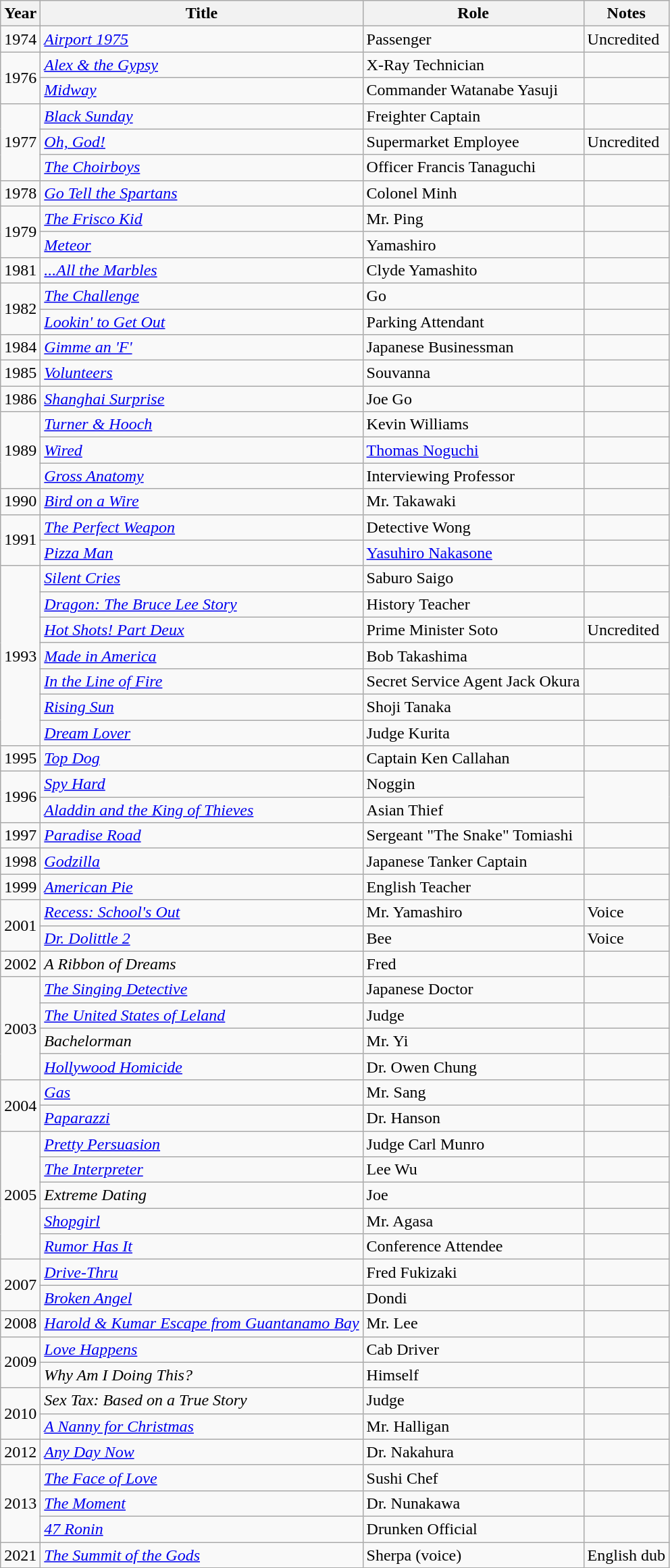<table class = "wikitable sortable">
<tr>
<th>Year</th>
<th>Title</th>
<th>Role</th>
<th class = "unsortable">Notes</th>
</tr>
<tr>
<td>1974</td>
<td><em><a href='#'>Airport 1975</a></em></td>
<td>Passenger</td>
<td>Uncredited</td>
</tr>
<tr>
<td rowspan="2">1976</td>
<td><em><a href='#'>Alex & the Gypsy</a></em></td>
<td>X-Ray Technician</td>
<td></td>
</tr>
<tr>
<td><em><a href='#'>Midway</a></em></td>
<td>Commander Watanabe Yasuji</td>
<td></td>
</tr>
<tr>
<td rowspan="3">1977</td>
<td><em><a href='#'>Black Sunday</a></em></td>
<td>Freighter Captain</td>
<td></td>
</tr>
<tr>
<td><em><a href='#'>Oh, God!</a></em></td>
<td>Supermarket Employee</td>
<td>Uncredited</td>
</tr>
<tr>
<td><em><a href='#'>The Choirboys</a></em></td>
<td>Officer Francis Tanaguchi</td>
<td></td>
</tr>
<tr>
<td>1978</td>
<td><em><a href='#'>Go Tell the Spartans</a></em></td>
<td>Colonel Minh</td>
<td></td>
</tr>
<tr>
<td rowspan="2">1979</td>
<td><em><a href='#'>The Frisco Kid</a></em></td>
<td>Mr. Ping</td>
<td></td>
</tr>
<tr>
<td><em><a href='#'>Meteor</a></em></td>
<td>Yamashiro</td>
<td></td>
</tr>
<tr>
<td>1981</td>
<td><em><a href='#'>...All the Marbles</a></em></td>
<td>Clyde Yamashito</td>
<td></td>
</tr>
<tr>
<td rowspan="2">1982</td>
<td><em><a href='#'>The Challenge</a></em></td>
<td>Go</td>
<td></td>
</tr>
<tr>
<td><em><a href='#'>Lookin' to Get Out</a></em></td>
<td>Parking Attendant</td>
<td></td>
</tr>
<tr>
<td>1984</td>
<td><em><a href='#'>Gimme an 'F'</a></em></td>
<td>Japanese Businessman</td>
<td></td>
</tr>
<tr>
<td>1985</td>
<td><em><a href='#'>Volunteers</a></em></td>
<td>Souvanna</td>
<td></td>
</tr>
<tr>
<td>1986</td>
<td><em><a href='#'>Shanghai Surprise</a></em></td>
<td>Joe Go</td>
<td></td>
</tr>
<tr>
<td rowspan="3">1989</td>
<td><em><a href='#'>Turner & Hooch</a></em></td>
<td>Kevin Williams</td>
<td></td>
</tr>
<tr>
<td><em><a href='#'>Wired</a></em></td>
<td><a href='#'>Thomas Noguchi</a></td>
<td></td>
</tr>
<tr>
<td><em><a href='#'>Gross Anatomy</a></em></td>
<td>Interviewing Professor</td>
<td></td>
</tr>
<tr>
<td>1990</td>
<td><em><a href='#'>Bird on a Wire</a></em></td>
<td>Mr. Takawaki</td>
<td></td>
</tr>
<tr>
<td rowspan="2">1991</td>
<td><em><a href='#'>The Perfect Weapon</a></em></td>
<td>Detective Wong</td>
<td></td>
</tr>
<tr>
<td><em><a href='#'>Pizza Man</a></em></td>
<td><a href='#'>Yasuhiro Nakasone</a></td>
<td></td>
</tr>
<tr>
<td rowspan="7">1993</td>
<td><em><a href='#'>Silent Cries</a></em></td>
<td>Saburo Saigo</td>
<td></td>
</tr>
<tr>
<td><em><a href='#'>Dragon: The Bruce Lee Story</a></em></td>
<td>History Teacher</td>
<td></td>
</tr>
<tr>
<td><em><a href='#'>Hot Shots! Part Deux</a></em></td>
<td>Prime Minister Soto</td>
<td>Uncredited</td>
</tr>
<tr>
<td><em><a href='#'>Made in America</a></em></td>
<td>Bob Takashima</td>
<td></td>
</tr>
<tr>
<td><em><a href='#'>In the Line of Fire</a></em></td>
<td>Secret Service Agent Jack Okura</td>
<td></td>
</tr>
<tr>
<td><em><a href='#'>Rising Sun</a></em></td>
<td>Shoji Tanaka</td>
<td></td>
</tr>
<tr>
<td><em><a href='#'>Dream Lover</a></em></td>
<td>Judge Kurita</td>
<td></td>
</tr>
<tr>
<td>1995</td>
<td><em><a href='#'>Top Dog</a></em></td>
<td>Captain Ken Callahan</td>
<td></td>
</tr>
<tr>
<td rowspan="2">1996</td>
<td><em><a href='#'>Spy Hard</a></em></td>
<td>Noggin</td>
</tr>
<tr>
<td><em><a href='#'>Aladdin and the King of Thieves</a></em></td>
<td>Asian Thief</td>
</tr>
<tr>
<td>1997</td>
<td><em><a href='#'>Paradise Road</a></em></td>
<td>Sergeant "The Snake" Tomiashi</td>
<td></td>
</tr>
<tr>
<td>1998</td>
<td><em><a href='#'>Godzilla</a></em></td>
<td>Japanese Tanker Captain</td>
<td></td>
</tr>
<tr>
<td>1999</td>
<td><em><a href='#'>American Pie</a></em></td>
<td>English Teacher</td>
<td></td>
</tr>
<tr>
<td rowspan="2">2001</td>
<td><em><a href='#'>Recess: School's Out</a></em></td>
<td>Mr. Yamashiro</td>
<td>Voice</td>
</tr>
<tr>
<td><em><a href='#'>Dr. Dolittle 2</a></em></td>
<td>Bee</td>
<td>Voice</td>
</tr>
<tr>
<td>2002</td>
<td><em>A Ribbon of Dreams</em></td>
<td>Fred</td>
<td></td>
</tr>
<tr>
<td rowspan="4">2003</td>
<td><em><a href='#'>The Singing Detective</a></em></td>
<td>Japanese Doctor</td>
<td></td>
</tr>
<tr>
<td><em><a href='#'>The United States of Leland</a></em></td>
<td>Judge</td>
<td></td>
</tr>
<tr>
<td><em>Bachelorman</em></td>
<td>Mr. Yi</td>
<td></td>
</tr>
<tr>
<td><em><a href='#'>Hollywood Homicide</a></em></td>
<td>Dr. Owen Chung</td>
<td></td>
</tr>
<tr>
<td rowspan="2">2004</td>
<td><em><a href='#'>Gas</a></em></td>
<td>Mr. Sang</td>
<td></td>
</tr>
<tr>
<td><em><a href='#'>Paparazzi</a></em></td>
<td>Dr. Hanson</td>
<td></td>
</tr>
<tr>
<td rowspan="5">2005</td>
<td><em><a href='#'>Pretty Persuasion</a></em></td>
<td>Judge Carl Munro</td>
<td></td>
</tr>
<tr>
<td><em><a href='#'>The Interpreter</a></em></td>
<td>Lee Wu</td>
<td></td>
</tr>
<tr>
<td><em>Extreme Dating</em></td>
<td>Joe</td>
<td></td>
</tr>
<tr>
<td><em><a href='#'>Shopgirl</a></em></td>
<td>Mr. Agasa</td>
<td></td>
</tr>
<tr>
<td><em><a href='#'>Rumor Has It</a></em></td>
<td>Conference Attendee</td>
<td></td>
</tr>
<tr>
<td rowspan="2">2007</td>
<td><em><a href='#'>Drive-Thru</a></em></td>
<td>Fred Fukizaki</td>
<td></td>
</tr>
<tr>
<td><em><a href='#'>Broken Angel</a></em></td>
<td>Dondi</td>
<td></td>
</tr>
<tr>
<td rowspan="1">2008</td>
<td><em><a href='#'>Harold & Kumar Escape from Guantanamo Bay</a></em></td>
<td>Mr. Lee</td>
<td></td>
</tr>
<tr>
<td rowspan="2">2009</td>
<td><em><a href='#'>Love Happens</a></em></td>
<td>Cab Driver</td>
<td></td>
</tr>
<tr>
<td><em>Why Am I Doing This?</em></td>
<td>Himself</td>
<td></td>
</tr>
<tr>
<td rowspan="2">2010</td>
<td><em>Sex Tax: Based on a True Story</em></td>
<td>Judge</td>
<td></td>
</tr>
<tr>
<td><em><a href='#'>A Nanny for Christmas</a></em></td>
<td>Mr. Halligan</td>
<td></td>
</tr>
<tr>
<td>2012</td>
<td><em><a href='#'>Any Day Now</a></em></td>
<td>Dr. Nakahura</td>
<td></td>
</tr>
<tr>
<td rowspan="3">2013</td>
<td><em><a href='#'>The Face of Love</a></em></td>
<td>Sushi Chef</td>
<td></td>
</tr>
<tr>
<td><em><a href='#'>The Moment</a></em></td>
<td>Dr. Nunakawa</td>
<td></td>
</tr>
<tr>
<td><em><a href='#'>47 Ronin</a></em></td>
<td>Drunken Official</td>
<td></td>
</tr>
<tr>
<td>2021</td>
<td><a href='#'><em>The Summit of the Gods</em></a></td>
<td>Sherpa (voice)</td>
<td>English dub</td>
</tr>
</table>
